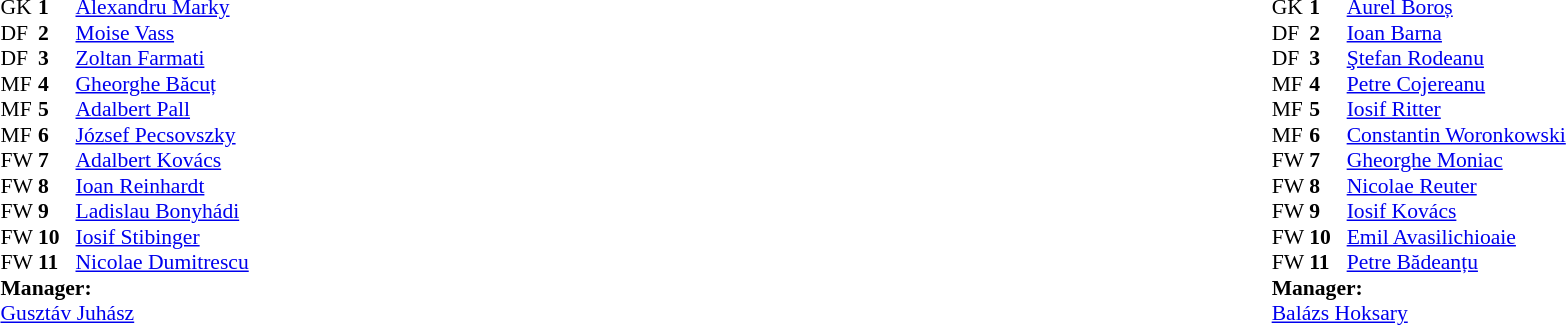<table style="width:100%;">
<tr>
<td style="vertical-align:top; width:50%;"><br><table style="font-size: 90%" cellspacing="0" cellpadding="0">
<tr>
<th width=25></th>
<th width=25></th>
</tr>
<tr>
<td>GK</td>
<td><strong>1</strong></td>
<td> <a href='#'>Alexandru Marky</a></td>
</tr>
<tr>
<td>DF</td>
<td><strong>2</strong></td>
<td> <a href='#'>Moise Vass</a></td>
</tr>
<tr>
<td>DF</td>
<td><strong>3</strong></td>
<td> <a href='#'>Zoltan Farmati</a></td>
</tr>
<tr>
<td>MF</td>
<td><strong>4</strong></td>
<td> <a href='#'>Gheorghe Băcuț</a></td>
</tr>
<tr>
<td>MF</td>
<td><strong>5</strong></td>
<td> <a href='#'>Adalbert Pall</a></td>
</tr>
<tr>
<td>MF</td>
<td><strong>6</strong></td>
<td> <a href='#'>József Pecsovszky</a></td>
</tr>
<tr>
<td>FW</td>
<td><strong>7</strong></td>
<td> <a href='#'>Adalbert Kovács</a></td>
</tr>
<tr>
<td>FW</td>
<td><strong>8</strong></td>
<td> <a href='#'>Ioan Reinhardt</a></td>
</tr>
<tr>
<td>FW</td>
<td><strong>9</strong></td>
<td> <a href='#'>Ladislau Bonyhádi</a></td>
</tr>
<tr>
<td>FW</td>
<td><strong>10</strong></td>
<td> <a href='#'>Iosif Stibinger</a></td>
</tr>
<tr>
<td>FW</td>
<td><strong>11</strong></td>
<td> <a href='#'>Nicolae Dumitrescu</a></td>
</tr>
<tr>
<td colspan=3><strong>Manager:</strong></td>
</tr>
<tr>
<td colspan=4> <a href='#'>Gusztáv Juhász</a></td>
</tr>
</table>
</td>
<td valign="top"></td>
<td style="vertical-align:top; width:50%;"><br><table cellspacing="0" cellpadding="0" style="font-size:90%; margin:auto;">
<tr>
<th width=25></th>
<th width=25></th>
</tr>
<tr>
<td>GK</td>
<td><strong>1</strong></td>
<td> <a href='#'>Aurel Boroș</a></td>
</tr>
<tr>
<td>DF</td>
<td><strong>2</strong></td>
<td> <a href='#'>Ioan Barna</a></td>
</tr>
<tr>
<td>DF</td>
<td><strong>3</strong></td>
<td> <a href='#'>Ştefan Rodeanu</a></td>
</tr>
<tr>
<td>MF</td>
<td><strong>4</strong></td>
<td> <a href='#'>Petre Cojereanu</a></td>
</tr>
<tr>
<td>MF</td>
<td><strong>5</strong></td>
<td> <a href='#'>Iosif Ritter</a></td>
</tr>
<tr>
<td>MF</td>
<td><strong>6</strong></td>
<td> <a href='#'>Constantin Woronkowski</a></td>
</tr>
<tr>
<td>FW</td>
<td><strong>7</strong></td>
<td> <a href='#'>Gheorghe Moniac</a></td>
</tr>
<tr>
<td>FW</td>
<td><strong>8</strong></td>
<td> <a href='#'>Nicolae Reuter</a></td>
</tr>
<tr>
<td>FW</td>
<td><strong>9</strong></td>
<td> <a href='#'>Iosif Kovács</a></td>
</tr>
<tr>
<td>FW</td>
<td><strong>10</strong></td>
<td> <a href='#'>Emil Avasilichioaie</a></td>
</tr>
<tr>
<td>FW</td>
<td><strong>11</strong></td>
<td> <a href='#'>Petre Bădeanțu</a></td>
</tr>
<tr>
<td colspan=3><strong>Manager:</strong></td>
</tr>
<tr>
<td colspan=4> <a href='#'>Balázs Hoksary</a></td>
</tr>
</table>
</td>
</tr>
</table>
